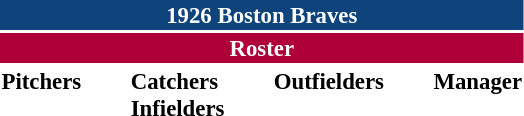<table class="toccolours" style="font-size: 95%;">
<tr>
<th colspan="10" style="background-color: #0f437c; color: white; text-align: center;">1926 Boston Braves</th>
</tr>
<tr>
<td colspan="10" style="background-color:#af0039; color: white; text-align: center;"><strong>Roster</strong></td>
</tr>
<tr>
<td valign="top"><strong>Pitchers</strong><br>









</td>
<td width="25px"></td>
<td valign="top"><strong>Catchers</strong><br>




<strong>Infielders</strong>








</td>
<td width="25px"></td>
<td valign="top"><strong>Outfielders</strong><br>




</td>
<td width="25px"></td>
<td valign="top"><strong>Manager</strong><br></td>
</tr>
</table>
